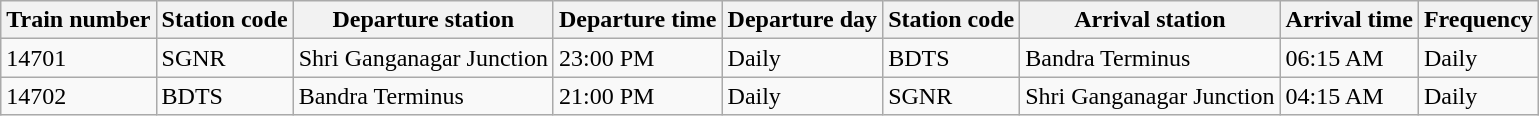<table class="wikitable">
<tr>
<th>Train number</th>
<th>Station code</th>
<th>Departure station</th>
<th>Departure time</th>
<th>Departure day</th>
<th>Station code</th>
<th>Arrival station</th>
<th>Arrival time</th>
<th>Frequency</th>
</tr>
<tr>
<td>14701</td>
<td>SGNR</td>
<td>Shri Ganganagar Junction</td>
<td>23:00 PM</td>
<td>Daily</td>
<td>BDTS</td>
<td>Bandra Terminus</td>
<td>06:15 AM</td>
<td>Daily</td>
</tr>
<tr>
<td>14702</td>
<td>BDTS</td>
<td>Bandra Terminus</td>
<td>21:00 PM</td>
<td>Daily</td>
<td>SGNR</td>
<td>Shri Ganganagar Junction</td>
<td>04:15 AM</td>
<td>Daily</td>
</tr>
</table>
